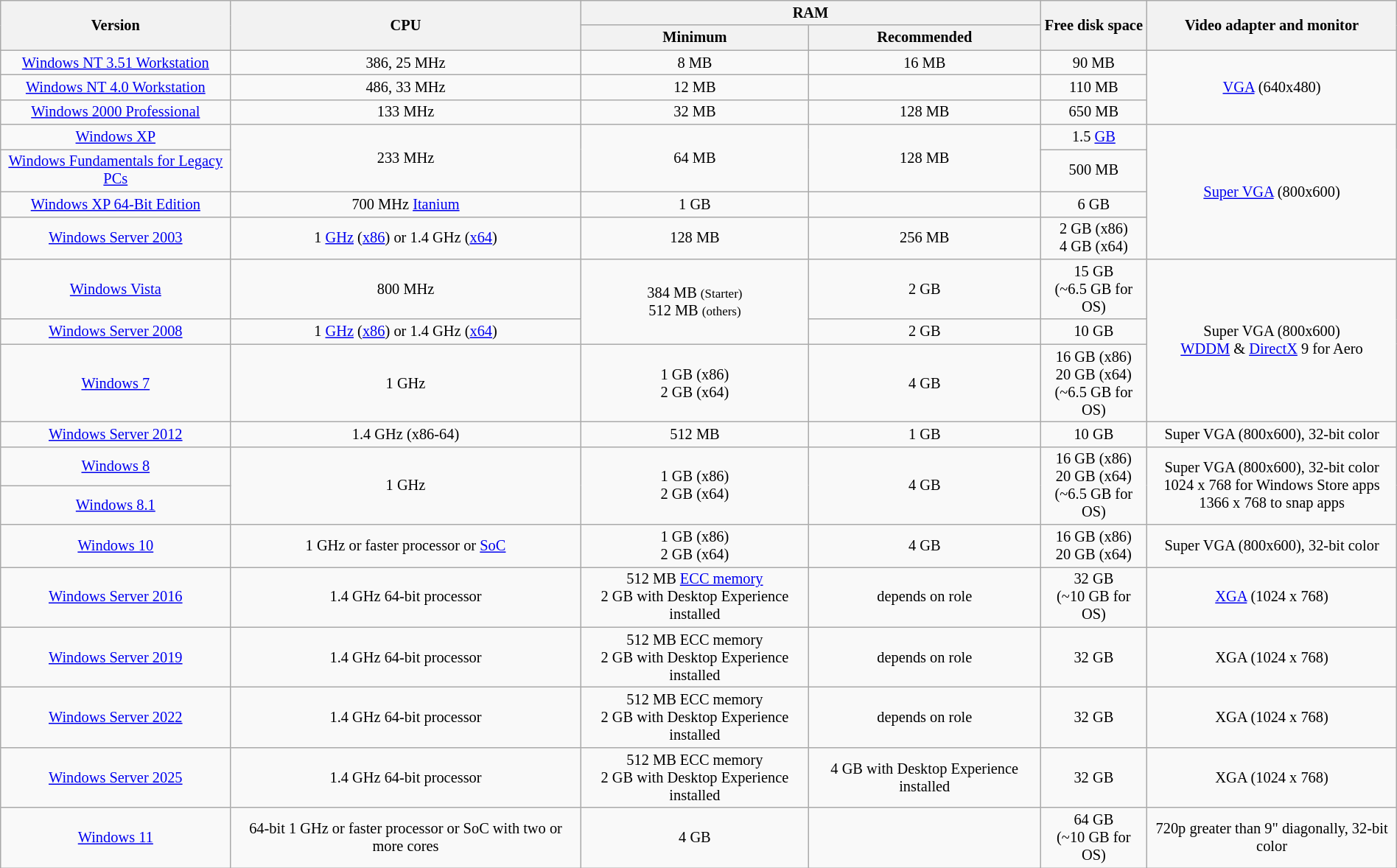<table class="wikitable sortable" style=font-size:85%;text-align:center;width:100%>
<tr>
<th rowspan=2>Version</th>
<th rowspan=2>CPU</th>
<th colspan=2>RAM</th>
<th rowspan=2>Free disk space</th>
<th rowspan=2>Video adapter and monitor</th>
</tr>
<tr>
<th>Minimum</th>
<th>Recommended</th>
</tr>
<tr>
<td><a href='#'>Windows NT 3.51 Workstation</a></td>
<td>386, 25 MHz</td>
<td>8 MB</td>
<td>16 MB</td>
<td>90 MB</td>
<td rowspan=3><a href='#'>VGA</a> (640x480)</td>
</tr>
<tr>
<td><a href='#'>Windows NT 4.0 Workstation</a></td>
<td>486, 33 MHz</td>
<td>12 MB</td>
<td></td>
<td>110 MB</td>
</tr>
<tr>
<td><a href='#'>Windows 2000 Professional</a></td>
<td>133 MHz</td>
<td>32 MB</td>
<td>128 MB</td>
<td>650 MB</td>
</tr>
<tr>
<td><a href='#'>Windows XP</a></td>
<td rowspan=2>233 MHz</td>
<td rowspan=2>64 MB</td>
<td rowspan=2>128 MB</td>
<td>1.5 <a href='#'>GB</a></td>
<td rowspan=4><a href='#'>Super VGA</a> (800x600)</td>
</tr>
<tr>
<td><a href='#'>Windows Fundamentals for Legacy PCs</a></td>
<td>500 MB</td>
</tr>
<tr>
<td><a href='#'>Windows XP 64-Bit Edition</a></td>
<td>700 MHz <a href='#'>Itanium</a></td>
<td>1 GB</td>
<td></td>
<td>6 GB</td>
</tr>
<tr>
<td><a href='#'>Windows Server 2003</a></td>
<td>1 <a href='#'>GHz</a> (<a href='#'>x86</a>) or 1.4 GHz (<a href='#'>x64</a>)</td>
<td>128 MB</td>
<td>256 MB</td>
<td>2 GB (x86)<br>4 GB (x64)</td>
</tr>
<tr>
<td><a href='#'>Windows Vista</a></td>
<td>800 MHz</td>
<td rowspan=2>384 MB <small>(Starter)</small><br>512 MB <small>(others)</small></td>
<td>2 GB</td>
<td>15 GB <br>(~6.5 GB for OS)</td>
<td rowspan=3>Super VGA (800x600)<br><a href='#'>WDDM</a> & <a href='#'>DirectX</a> 9 for Aero</td>
</tr>
<tr>
<td><a href='#'>Windows Server 2008</a></td>
<td>1 <a href='#'>GHz</a> (<a href='#'>x86</a>) or 1.4 GHz (<a href='#'>x64</a>)</td>
<td>2 GB</td>
<td>10 GB</td>
</tr>
<tr>
<td><a href='#'>Windows 7</a></td>
<td>1 GHz</td>
<td>1 GB (x86)<br>2 GB (x64)</td>
<td>4 GB</td>
<td>16 GB (x86)<br>20 GB (x64)<br>(~6.5 GB for OS)</td>
</tr>
<tr>
<td><a href='#'>Windows Server 2012</a></td>
<td>1.4 GHz (x86-64)</td>
<td>512 MB</td>
<td>1 GB</td>
<td>10 GB</td>
<td>Super VGA (800x600), 32-bit color</td>
</tr>
<tr>
<td><a href='#'>Windows 8</a></td>
<td rowspan=2>1 GHz</td>
<td rowspan=2>1 GB (x86)<br>2 GB (x64)</td>
<td rowspan=2>4 GB</td>
<td rowspan=2>16 GB (x86)<br>20 GB (x64)<br>(~6.5 GB for OS)</td>
<td rowspan=2>Super VGA (800x600), 32-bit color<br>1024 x 768 for Windows Store apps<br>1366 x 768 to snap apps</td>
</tr>
<tr>
<td><a href='#'>Windows 8.1</a></td>
</tr>
<tr>
<td><a href='#'>Windows 10</a></td>
<td>1 GHz or faster processor or <a href='#'>SoC</a></td>
<td>1 GB (x86)<br>2 GB (x64)</td>
<td>4 GB</td>
<td>16 GB (x86)<br>20 GB (x64)</td>
<td>Super VGA (800x600), 32-bit color</td>
</tr>
<tr>
<td><a href='#'>Windows Server 2016</a></td>
<td>1.4 GHz 64-bit processor</td>
<td>512 MB <a href='#'>ECC memory</a><br>2 GB with Desktop Experience installed</td>
<td>depends on role</td>
<td>32 GB<br>(~10 GB for OS)</td>
<td><a href='#'>XGA</a> (1024 x 768)</td>
</tr>
<tr>
<td><a href='#'>Windows Server 2019</a></td>
<td>1.4 GHz 64-bit processor</td>
<td>512 MB ECC memory<br>2 GB with Desktop Experience installed</td>
<td>depends on role</td>
<td>32 GB</td>
<td>XGA (1024 x 768)</td>
</tr>
<tr>
<td><a href='#'>Windows Server 2022</a></td>
<td>1.4 GHz 64-bit processor</td>
<td>512 MB ECC memory<br>2 GB with Desktop Experience installed</td>
<td>depends on role</td>
<td>32 GB</td>
<td>XGA (1024 x 768)</td>
</tr>
<tr>
<td><a href='#'>Windows Server 2025</a></td>
<td>1.4 GHz 64-bit processor</td>
<td>512 MB ECC memory<br>2 GB with Desktop Experience installed</td>
<td>4 GB with Desktop Experience installed</td>
<td>32 GB</td>
<td>XGA (1024 x 768)</td>
</tr>
<tr>
<td><a href='#'>Windows 11</a></td>
<td>64-bit 1 GHz or faster processor or SoC with two or more cores</td>
<td>4 GB</td>
<td></td>
<td>64 GB<br>(~10 GB for OS)</td>
<td>720p greater than 9" diagonally, 32-bit color</td>
</tr>
</table>
